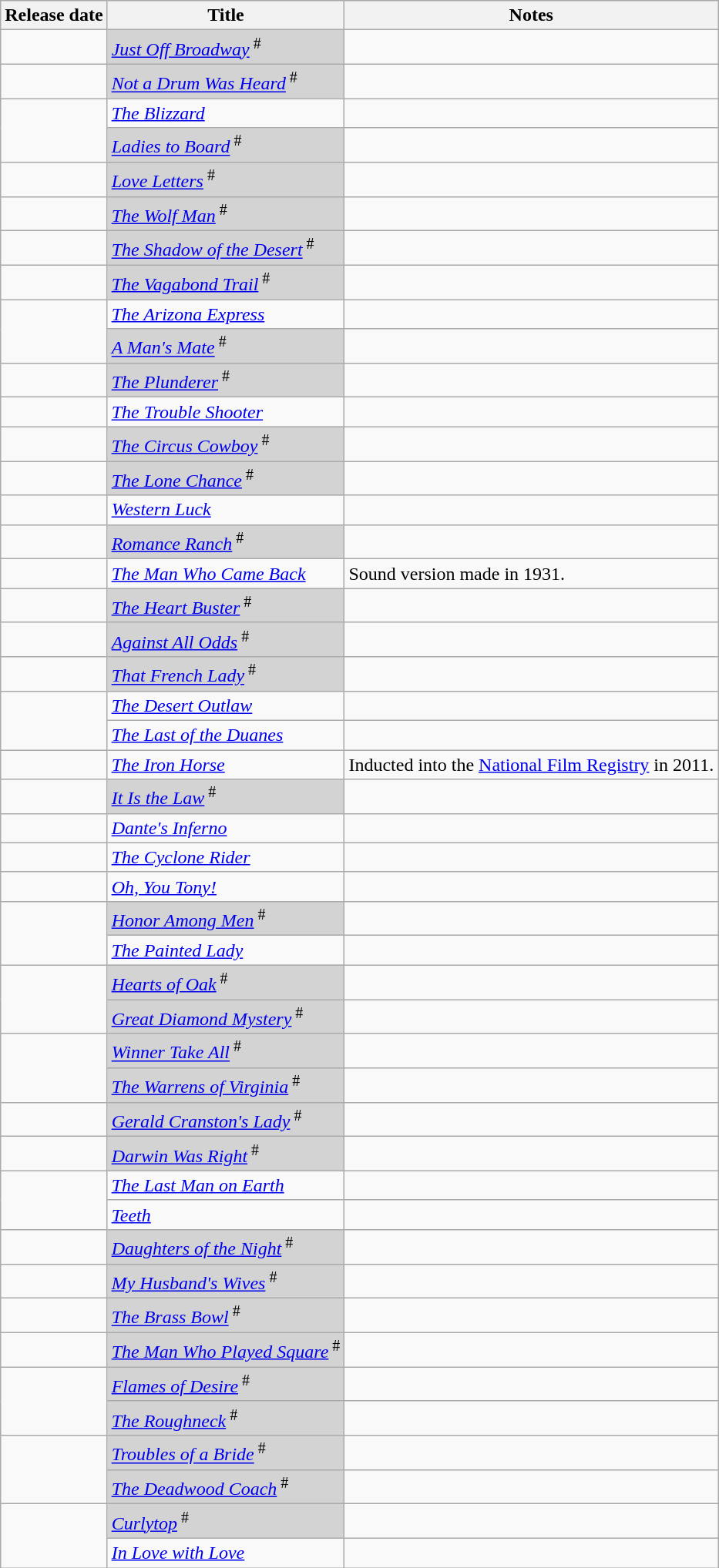<table class="wikitable sortable">
<tr>
<th>Release date</th>
<th>Title</th>
<th class="unsortable">Notes</th>
</tr>
<tr>
<td></td>
<td bgcolor=lightgray><em><a href='#'>Just Off Broadway</a></em><sup> #</sup></td>
<td></td>
</tr>
<tr>
<td></td>
<td bgcolor=lightgray><em><a href='#'>Not a Drum Was Heard</a></em><sup> #</sup></td>
<td></td>
</tr>
<tr>
<td rowspan="2"></td>
<td><em><a href='#'>The Blizzard</a></em></td>
<td></td>
</tr>
<tr>
<td bgcolor=lightgray><em><a href='#'>Ladies to Board</a></em><sup> #</sup></td>
<td></td>
</tr>
<tr>
<td></td>
<td bgcolor=lightgray><em><a href='#'>Love Letters</a></em><sup> #</sup></td>
<td></td>
</tr>
<tr>
<td></td>
<td bgcolor=lightgray><em><a href='#'>The Wolf Man</a></em><sup> #</sup></td>
<td></td>
</tr>
<tr>
<td></td>
<td bgcolor=lightgray><em><a href='#'>The Shadow of the Desert</a></em><sup> #</sup></td>
<td></td>
</tr>
<tr>
<td></td>
<td bgcolor=lightgray><em><a href='#'>The Vagabond Trail</a></em><sup> #</sup></td>
<td></td>
</tr>
<tr>
<td rowspan="2"></td>
<td><em><a href='#'>The Arizona Express</a></em></td>
<td></td>
</tr>
<tr>
<td bgcolor=lightgray><em><a href='#'>A Man's Mate</a></em><sup> #</sup></td>
<td></td>
</tr>
<tr>
<td></td>
<td bgcolor=lightgray><em><a href='#'>The Plunderer</a></em><sup> #</sup></td>
<td></td>
</tr>
<tr>
<td></td>
<td><em><a href='#'>The Trouble Shooter</a></em></td>
<td></td>
</tr>
<tr>
<td></td>
<td bgcolor=lightgray><em><a href='#'>The Circus Cowboy</a></em><sup> #</sup></td>
<td></td>
</tr>
<tr>
<td></td>
<td bgcolor=lightgray><em><a href='#'>The Lone Chance</a></em><sup> #</sup></td>
<td></td>
</tr>
<tr>
<td></td>
<td><em><a href='#'>Western Luck</a></em></td>
<td></td>
</tr>
<tr>
<td></td>
<td bgcolor=lightgray><em><a href='#'>Romance Ranch</a></em><sup> #</sup></td>
<td></td>
</tr>
<tr>
<td></td>
<td><em><a href='#'>The Man Who Came Back</a></em></td>
<td>Sound version made in 1931.</td>
</tr>
<tr>
<td></td>
<td bgcolor=lightgray><em><a href='#'>The Heart Buster</a></em><sup> #</sup></td>
<td></td>
</tr>
<tr>
<td></td>
<td bgcolor=lightgray><em><a href='#'>Against All Odds</a></em><sup> #</sup></td>
<td></td>
</tr>
<tr>
<td></td>
<td bgcolor=lightgray><em><a href='#'>That French Lady</a></em><sup> #</sup></td>
<td></td>
</tr>
<tr>
<td rowspan="2"></td>
<td><em><a href='#'>The Desert Outlaw</a></em></td>
<td></td>
</tr>
<tr>
<td><em><a href='#'>The Last of the Duanes</a></em></td>
<td></td>
</tr>
<tr>
<td></td>
<td><em><a href='#'>The Iron Horse</a></em></td>
<td>Inducted into the <a href='#'>National Film Registry</a> in 2011.</td>
</tr>
<tr>
<td></td>
<td bgcolor=lightgray><em><a href='#'>It Is the Law</a></em><sup> #</sup></td>
<td></td>
</tr>
<tr>
<td></td>
<td><em><a href='#'>Dante's Inferno</a></em></td>
<td></td>
</tr>
<tr>
<td></td>
<td><em><a href='#'>The Cyclone Rider</a></em></td>
<td></td>
</tr>
<tr>
<td></td>
<td><em><a href='#'>Oh, You Tony!</a></em></td>
<td></td>
</tr>
<tr>
<td rowspan="2"></td>
<td bgcolor=lightgray><em><a href='#'>Honor Among Men</a></em><sup> #</sup></td>
<td></td>
</tr>
<tr>
<td><em><a href='#'>The Painted Lady</a></em></td>
<td></td>
</tr>
<tr>
<td rowspan="2"></td>
<td bgcolor=lightgray><em><a href='#'>Hearts of Oak</a></em><sup> #</sup></td>
<td></td>
</tr>
<tr>
<td bgcolor=lightgray><em><a href='#'>Great Diamond Mystery</a></em><sup> #</sup></td>
<td></td>
</tr>
<tr>
<td rowspan="2"></td>
<td bgcolor=lightgray><em><a href='#'>Winner Take All</a></em><sup> #</sup></td>
<td></td>
</tr>
<tr>
<td bgcolor=lightgray><em><a href='#'>The Warrens of Virginia</a></em><sup> #</sup></td>
<td></td>
</tr>
<tr>
<td></td>
<td bgcolor=lightgray><em><a href='#'>Gerald Cranston's Lady</a></em><sup> #</sup></td>
<td></td>
</tr>
<tr>
<td></td>
<td bgcolor=lightgray><em><a href='#'>Darwin Was Right</a></em><sup> #</sup></td>
<td></td>
</tr>
<tr>
<td rowspan="2"></td>
<td><em><a href='#'>The Last Man on Earth</a></em></td>
<td></td>
</tr>
<tr>
<td><em><a href='#'>Teeth</a></em></td>
<td></td>
</tr>
<tr>
<td></td>
<td bgcolor=lightgray><em><a href='#'>Daughters of the Night</a></em><sup> #</sup></td>
<td></td>
</tr>
<tr>
<td></td>
<td bgcolor=lightgray><em><a href='#'>My Husband's Wives</a></em><sup> #</sup></td>
<td></td>
</tr>
<tr>
<td></td>
<td bgcolor=lightgray><em><a href='#'>The Brass Bowl</a></em><sup> #</sup></td>
<td></td>
</tr>
<tr>
<td></td>
<td bgcolor=lightgray><em><a href='#'>The Man Who Played Square</a></em><sup> #</sup></td>
<td></td>
</tr>
<tr>
<td rowspan="2"></td>
<td bgcolor=lightgray><em><a href='#'>Flames of Desire</a></em><sup> #</sup></td>
<td></td>
</tr>
<tr>
<td bgcolor=lightgray><em><a href='#'>The Roughneck</a></em><sup> #</sup></td>
<td></td>
</tr>
<tr>
<td rowspan="2"></td>
<td bgcolor=lightgray><em><a href='#'>Troubles of a Bride</a></em><sup> #</sup></td>
<td></td>
</tr>
<tr>
<td bgcolor=lightgray><em><a href='#'>The Deadwood Coach</a></em><sup> #</sup></td>
<td></td>
</tr>
<tr>
<td rowspan="2"></td>
<td bgcolor=lightgray><em><a href='#'>Curlytop</a></em><sup> #</sup></td>
<td></td>
</tr>
<tr>
<td><em><a href='#'>In Love with Love</a></em></td>
<td></td>
</tr>
</table>
